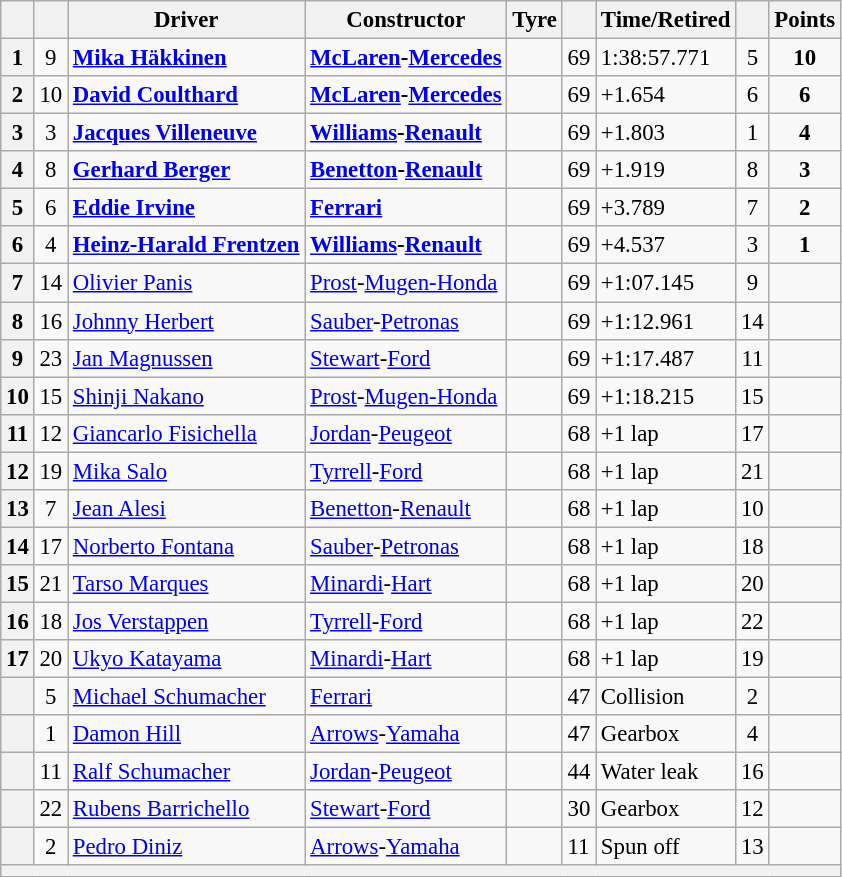<table class="wikitable sortable" style="font-size: 95%;">
<tr>
<th scope="col"></th>
<th scope="col"></th>
<th scope="col">Driver</th>
<th scope="col">Constructor</th>
<th scope="col">Tyre</th>
<th scope="col" class="unsortable"></th>
<th scope="col" class="unsortable">Time/Retired</th>
<th scope="col"></th>
<th scope="col">Points</th>
</tr>
<tr>
<th scope="row">1</th>
<td align="center">9</td>
<td data-sort-value="HAK"> <strong><a href='#'>Mika Häkkinen</a></strong></td>
<td><strong><a href='#'>McLaren</a>-<a href='#'>Mercedes</a></strong></td>
<td></td>
<td>69</td>
<td>1:38:57.771</td>
<td align="center">5</td>
<td align="center"><strong>10</strong></td>
</tr>
<tr>
<th scope="row">2</th>
<td align="center">10</td>
<td data-sort-value="COU"> <strong><a href='#'>David Coulthard</a></strong></td>
<td><strong><a href='#'>McLaren</a>-<a href='#'>Mercedes</a></strong></td>
<td></td>
<td>69</td>
<td>+1.654</td>
<td align="center">6</td>
<td align="center"><strong>6</strong></td>
</tr>
<tr>
<th scope="row">3</th>
<td align="center">3</td>
<td data-sort-value="VIL"> <strong><a href='#'>Jacques Villeneuve</a></strong></td>
<td><strong><a href='#'>Williams</a>-<a href='#'>Renault</a></strong></td>
<td></td>
<td>69</td>
<td>+1.803</td>
<td align="center">1</td>
<td align="center"><strong>4</strong></td>
</tr>
<tr>
<th scope="row">4</th>
<td align="center">8</td>
<td data-sort-value="BER"> <strong><a href='#'>Gerhard Berger</a></strong></td>
<td><strong><a href='#'>Benetton</a>-<a href='#'>Renault</a></strong></td>
<td></td>
<td>69</td>
<td>+1.919</td>
<td align="center">8</td>
<td align="center"><strong>3</strong></td>
</tr>
<tr>
<th scope="row">5</th>
<td align="center">6</td>
<td data-sort-value="IRV"> <strong><a href='#'>Eddie Irvine</a></strong></td>
<td><strong><a href='#'>Ferrari</a></strong></td>
<td></td>
<td>69</td>
<td>+3.789</td>
<td align="center">7</td>
<td align="center"><strong>2</strong></td>
</tr>
<tr>
<th scope="row">6</th>
<td align="center">4</td>
<td data-sort-value="FRE"> <strong><a href='#'>Heinz-Harald Frentzen</a></strong></td>
<td><strong><a href='#'>Williams</a>-<a href='#'>Renault</a></strong></td>
<td></td>
<td>69</td>
<td>+4.537</td>
<td align="center">3</td>
<td align="center"><strong>1</strong></td>
</tr>
<tr>
<th scope="row">7</th>
<td align="center">14</td>
<td data-sort-value="PAN"> <a href='#'>Olivier Panis</a></td>
<td><a href='#'>Prost</a>-<a href='#'>Mugen-Honda</a></td>
<td></td>
<td>69</td>
<td>+1:07.145</td>
<td align="center">9</td>
<td> </td>
</tr>
<tr>
<th scope="row">8</th>
<td align="center">16</td>
<td data-sort-value="HER"> <a href='#'>Johnny Herbert</a></td>
<td><a href='#'>Sauber</a>-<a href='#'>Petronas</a></td>
<td></td>
<td>69</td>
<td>+1:12.961</td>
<td align="center">14</td>
<td> </td>
</tr>
<tr>
<th scope="row">9</th>
<td align="center">23</td>
<td data-sort-value="MAG"> <a href='#'>Jan Magnussen</a></td>
<td><a href='#'>Stewart</a>-<a href='#'>Ford</a></td>
<td></td>
<td>69</td>
<td>+1:17.487</td>
<td align="center">11</td>
<td> </td>
</tr>
<tr>
<th scope="row">10</th>
<td align="center">15</td>
<td data-sort-value="NAK"> <a href='#'>Shinji Nakano</a></td>
<td><a href='#'>Prost</a>-<a href='#'>Mugen-Honda</a></td>
<td></td>
<td>69</td>
<td>+1:18.215</td>
<td align="center">15</td>
<td> </td>
</tr>
<tr>
<th scope="row">11</th>
<td align="center">12</td>
<td data-sort-value="FIS"> <a href='#'>Giancarlo Fisichella</a></td>
<td><a href='#'>Jordan</a>-<a href='#'>Peugeot</a></td>
<td></td>
<td>68</td>
<td>+1 lap</td>
<td align="center">17</td>
<td> </td>
</tr>
<tr>
<th scope="row">12</th>
<td align="center">19</td>
<td data-sort-value="SAL"> <a href='#'>Mika Salo</a></td>
<td><a href='#'>Tyrrell</a>-<a href='#'>Ford</a></td>
<td></td>
<td>68</td>
<td>+1 lap</td>
<td align="center">21</td>
<td> </td>
</tr>
<tr>
<th scope="row">13</th>
<td align="center">7</td>
<td data-sort-value="ALE"> <a href='#'>Jean Alesi</a></td>
<td><a href='#'>Benetton</a>-<a href='#'>Renault</a></td>
<td></td>
<td>68</td>
<td>+1 lap</td>
<td align="center">10</td>
<td> </td>
</tr>
<tr>
<th scope="row">14</th>
<td align="center">17</td>
<td data-sort-value="FON"> <a href='#'>Norberto Fontana</a></td>
<td><a href='#'>Sauber</a>-<a href='#'>Petronas</a></td>
<td></td>
<td>68</td>
<td>+1 lap</td>
<td align="center">18</td>
<td> </td>
</tr>
<tr>
<th scope="row">15</th>
<td align="center">21</td>
<td data-sort-value="MAR"> <a href='#'>Tarso Marques</a></td>
<td><a href='#'>Minardi</a>-<a href='#'>Hart</a></td>
<td></td>
<td>68</td>
<td>+1 lap</td>
<td align="center">20</td>
<td> </td>
</tr>
<tr>
<th scope="row">16</th>
<td align="center">18</td>
<td data-sort-value="VER"> <a href='#'>Jos Verstappen</a></td>
<td><a href='#'>Tyrrell</a>-<a href='#'>Ford</a></td>
<td></td>
<td>68</td>
<td>+1 lap</td>
<td align="center">22</td>
<td> </td>
</tr>
<tr>
<th scope="row">17</th>
<td align="center">20</td>
<td data-sort-value="KAT"> <a href='#'>Ukyo Katayama</a></td>
<td><a href='#'>Minardi</a>-<a href='#'>Hart</a></td>
<td></td>
<td>68</td>
<td>+1 lap</td>
<td align="center">19</td>
<td> </td>
</tr>
<tr>
<th data-sort-value="18" scope="row"></th>
<td align="center">5</td>
<td data-sort-value="SCH1"> <a href='#'>Michael Schumacher</a></td>
<td><a href='#'>Ferrari</a></td>
<td></td>
<td>47</td>
<td>Collision</td>
<td align="center">2</td>
<td> </td>
</tr>
<tr>
<th data-sort-value="19" scope="row"></th>
<td align="center">1</td>
<td data-sort-value="HIL"> <a href='#'>Damon Hill</a></td>
<td><a href='#'>Arrows</a>-<a href='#'>Yamaha</a></td>
<td></td>
<td>47</td>
<td>Gearbox</td>
<td align="center">4</td>
<td> </td>
</tr>
<tr>
<th data-sort-value="20" scope="row"></th>
<td align="center">11</td>
<td data-sort-value="SCH2"> <a href='#'>Ralf Schumacher</a></td>
<td><a href='#'>Jordan</a>-<a href='#'>Peugeot</a></td>
<td></td>
<td>44</td>
<td>Water leak</td>
<td align="center">16</td>
<td> </td>
</tr>
<tr>
<th data-sort-value="21" scope="row"></th>
<td align="center">22</td>
<td data-sort-value="BAR"> <a href='#'>Rubens Barrichello</a></td>
<td><a href='#'>Stewart</a>-<a href='#'>Ford</a></td>
<td></td>
<td>30</td>
<td>Gearbox</td>
<td align="center">12</td>
<td> </td>
</tr>
<tr>
<th data-sort-value="22" scope="row"></th>
<td align="center">2</td>
<td data-sort-value="DIN"> <a href='#'>Pedro Diniz</a></td>
<td><a href='#'>Arrows</a>-<a href='#'>Yamaha</a></td>
<td></td>
<td>11</td>
<td>Spun off</td>
<td align="center">13</td>
<td> </td>
</tr>
<tr>
<th colspan="9"></th>
</tr>
</table>
